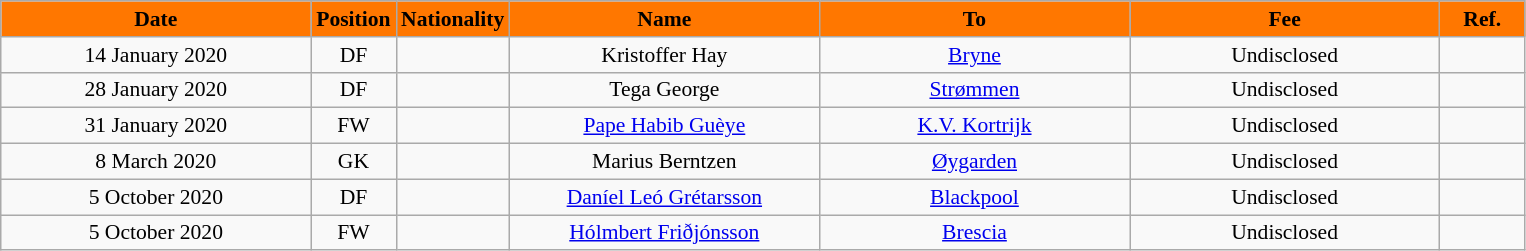<table class="wikitable"  style="text-align:center; font-size:90%; ">
<tr>
<th style="background:#FF7700; color:black; width:200px;">Date</th>
<th style="background:#FF7700; color:black; width:50px;">Position</th>
<th style="background:#FF7700; color:black; width:50px;">Nationality</th>
<th style="background:#FF7700; color:black; width:200px;">Name</th>
<th style="background:#FF7700; color:black; width:200px;">To</th>
<th style="background:#FF7700; color:black; width:200px;">Fee</th>
<th style="background:#FF7700; color:black; width:50px;">Ref.</th>
</tr>
<tr>
<td>14 January 2020</td>
<td>DF</td>
<td></td>
<td>Kristoffer Hay</td>
<td><a href='#'>Bryne</a></td>
<td>Undisclosed</td>
<td></td>
</tr>
<tr>
<td>28 January 2020</td>
<td>DF</td>
<td></td>
<td>Tega George</td>
<td><a href='#'>Strømmen</a></td>
<td>Undisclosed</td>
<td></td>
</tr>
<tr>
<td>31 January 2020</td>
<td>FW</td>
<td></td>
<td><a href='#'>Pape Habib Guèye</a></td>
<td><a href='#'>K.V. Kortrijk</a></td>
<td>Undisclosed</td>
<td></td>
</tr>
<tr>
<td>8 March 2020</td>
<td>GK</td>
<td></td>
<td>Marius Berntzen</td>
<td><a href='#'>Øygarden</a></td>
<td>Undisclosed</td>
<td></td>
</tr>
<tr>
<td>5 October 2020</td>
<td>DF</td>
<td></td>
<td><a href='#'>Daníel Leó Grétarsson</a></td>
<td><a href='#'>Blackpool</a></td>
<td>Undisclosed</td>
<td></td>
</tr>
<tr>
<td>5 October 2020</td>
<td>FW</td>
<td></td>
<td><a href='#'>Hólmbert Friðjónsson</a></td>
<td><a href='#'>Brescia</a></td>
<td>Undisclosed</td>
<td></td>
</tr>
</table>
